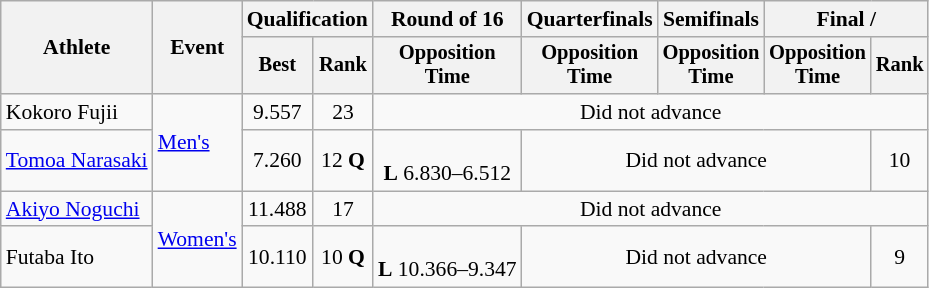<table class=wikitable style="font-size:90%; text-align:center;">
<tr>
<th rowspan="2">Athlete</th>
<th rowspan="2">Event</th>
<th colspan=2>Qualification</th>
<th>Round of 16</th>
<th>Quarterfinals</th>
<th>Semifinals</th>
<th colspan=2>Final / </th>
</tr>
<tr style="font-size:95%">
<th>Best</th>
<th>Rank</th>
<th>Opposition<br>Time</th>
<th>Opposition<br>Time</th>
<th>Opposition<br>Time</th>
<th>Opposition<br>Time</th>
<th>Rank</th>
</tr>
<tr>
<td style="text-align:left">Kokoro Fujii</td>
<td style="text-align:left" rowspan=2><a href='#'>Men's</a></td>
<td>9.557</td>
<td>23</td>
<td colspan=5>Did not advance</td>
</tr>
<tr>
<td style="text-align:left"><a href='#'>Tomoa Narasaki</a></td>
<td>7.260</td>
<td>12 <strong>Q</strong></td>
<td><br><strong>L</strong> 6.830–6.512</td>
<td colspan=3>Did not advance</td>
<td>10</td>
</tr>
<tr>
<td style="text-align:left"><a href='#'>Akiyo Noguchi</a></td>
<td style="text-align:left" rowspan=2><a href='#'>Women's</a></td>
<td>11.488</td>
<td>17</td>
<td colspan=5>Did not advance</td>
</tr>
<tr>
<td style="text-align:left">Futaba Ito</td>
<td>10.110</td>
<td>10 <strong>Q</strong></td>
<td><br><strong>L</strong> 10.366–9.347</td>
<td colspan=3>Did not advance</td>
<td>9</td>
</tr>
</table>
